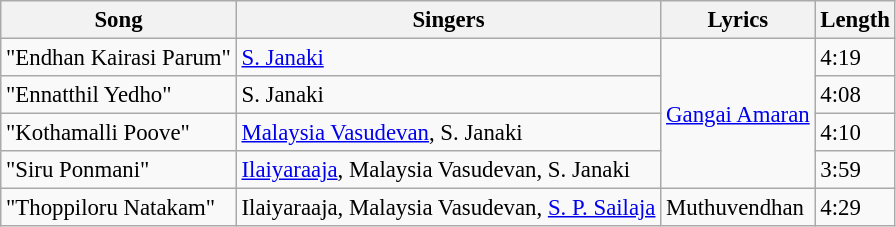<table class="wikitable" style="font-size:95%;">
<tr>
<th>Song</th>
<th>Singers</th>
<th>Lyrics</th>
<th>Length</th>
</tr>
<tr>
<td>"Endhan Kairasi Parum"</td>
<td><a href='#'>S. Janaki</a></td>
<td rowspan=4><a href='#'>Gangai Amaran</a></td>
<td>4:19</td>
</tr>
<tr>
<td>"Ennatthil Yedho"</td>
<td>S. Janaki</td>
<td>4:08</td>
</tr>
<tr>
<td>"Kothamalli Poove"</td>
<td><a href='#'>Malaysia Vasudevan</a>, S. Janaki</td>
<td>4:10</td>
</tr>
<tr>
<td>"Siru Ponmani"</td>
<td><a href='#'>Ilaiyaraaja</a>, Malaysia Vasudevan, S. Janaki</td>
<td>3:59</td>
</tr>
<tr>
<td>"Thoppiloru Natakam"</td>
<td>Ilaiyaraaja, Malaysia Vasudevan, <a href='#'>S. P. Sailaja</a></td>
<td>Muthuvendhan</td>
<td>4:29</td>
</tr>
</table>
